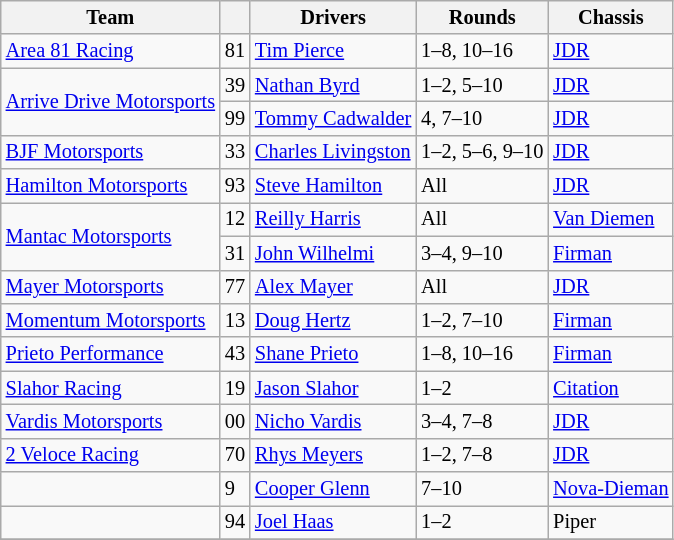<table class="wikitable sortable" style="font-size:85%;">
<tr>
<th>Team</th>
<th></th>
<th>Drivers</th>
<th>Rounds</th>
<th>Chassis</th>
</tr>
<tr>
<td> <a href='#'>Area 81 Racing</a></td>
<td>81</td>
<td> <a href='#'>Tim Pierce</a></td>
<td>1–8, 10–16</td>
<td><a href='#'>JDR</a></td>
</tr>
<tr>
<td rowspan=2> <a href='#'>Arrive Drive Motorsports</a></td>
<td>39</td>
<td> <a href='#'>Nathan Byrd</a> </td>
<td>1–2, 5–10</td>
<td><a href='#'>JDR</a></td>
</tr>
<tr>
<td>99</td>
<td> <a href='#'>Tommy Cadwalder</a> </td>
<td>4, 7–10</td>
<td><a href='#'>JDR</a></td>
</tr>
<tr>
<td> <a href='#'>BJF Motorsports</a></td>
<td>33</td>
<td> <a href='#'>Charles Livingston</a></td>
<td>1–2, 5–6, 9–10</td>
<td><a href='#'>JDR</a></td>
</tr>
<tr>
<td> <a href='#'>Hamilton Motorsports</a></td>
<td>93</td>
<td> <a href='#'>Steve Hamilton</a></td>
<td>All</td>
<td><a href='#'>JDR</a></td>
</tr>
<tr>
<td rowspan=2> <a href='#'>Mantac Motorsports</a></td>
<td>12</td>
<td> <a href='#'>Reilly Harris</a></td>
<td>All</td>
<td><a href='#'>Van Diemen</a></td>
</tr>
<tr>
<td>31</td>
<td> <a href='#'>John Wilhelmi</a> </td>
<td>3–4, 9–10</td>
<td><a href='#'>Firman</a></td>
</tr>
<tr>
<td> <a href='#'>Mayer Motorsports</a></td>
<td>77</td>
<td> <a href='#'>Alex Mayer</a></td>
<td>All</td>
<td><a href='#'>JDR</a></td>
</tr>
<tr>
<td> <a href='#'>Momentum Motorsports</a></td>
<td>13</td>
<td> <a href='#'>Doug Hertz</a></td>
<td>1–2, 7–10</td>
<td><a href='#'>Firman</a></td>
</tr>
<tr>
<td> <a href='#'>Prieto Performance</a></td>
<td>43</td>
<td> <a href='#'>Shane Prieto</a></td>
<td>1–8, 10–16</td>
<td><a href='#'>Firman</a></td>
</tr>
<tr>
<td> <a href='#'>Slahor Racing</a></td>
<td>19</td>
<td> <a href='#'>Jason Slahor</a></td>
<td>1–2</td>
<td><a href='#'>Citation</a></td>
</tr>
<tr>
<td> <a href='#'>Vardis Motorsports</a></td>
<td>00</td>
<td> <a href='#'>Nicho Vardis</a></td>
<td>3–4, 7–8</td>
<td><a href='#'>JDR</a></td>
</tr>
<tr>
<td> <a href='#'>2 Veloce Racing</a></td>
<td>70</td>
<td> <a href='#'>Rhys Meyers</a></td>
<td>1–2, 7–8</td>
<td><a href='#'>JDR</a></td>
</tr>
<tr>
<td></td>
<td>9</td>
<td> <a href='#'>Cooper Glenn</a></td>
<td>7–10</td>
<td><a href='#'>Nova-Dieman</a></td>
</tr>
<tr>
<td></td>
<td>94</td>
<td> <a href='#'>Joel Haas</a></td>
<td>1–2</td>
<td>Piper</td>
</tr>
<tr>
</tr>
</table>
